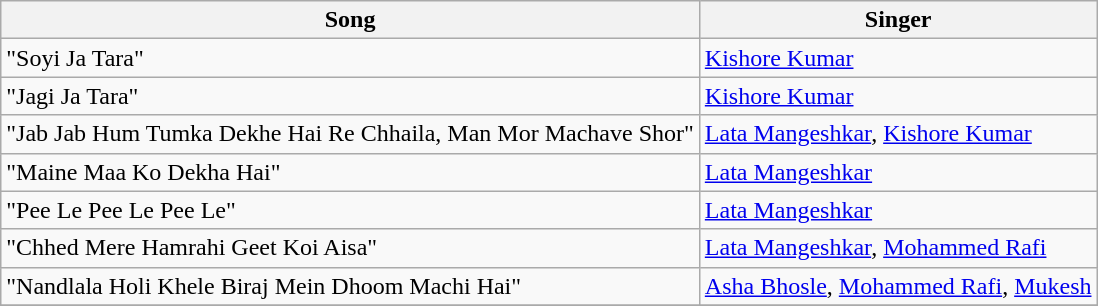<table class="wikitable">
<tr>
<th>Song</th>
<th>Singer</th>
</tr>
<tr>
<td>"Soyi Ja Tara"</td>
<td><a href='#'>Kishore Kumar</a></td>
</tr>
<tr>
<td>"Jagi Ja Tara"</td>
<td><a href='#'>Kishore Kumar</a></td>
</tr>
<tr>
<td>"Jab Jab Hum Tumka Dekhe Hai Re Chhaila, Man Mor Machave Shor"</td>
<td><a href='#'>Lata Mangeshkar</a>, <a href='#'>Kishore Kumar</a></td>
</tr>
<tr>
<td>"Maine Maa Ko Dekha Hai"</td>
<td><a href='#'>Lata Mangeshkar</a></td>
</tr>
<tr>
<td>"Pee Le Pee Le Pee Le"</td>
<td><a href='#'>Lata Mangeshkar</a></td>
</tr>
<tr>
<td>"Chhed Mere Hamrahi Geet Koi Aisa"</td>
<td><a href='#'>Lata Mangeshkar</a>, <a href='#'>Mohammed Rafi</a></td>
</tr>
<tr>
<td>"Nandlala Holi Khele Biraj Mein Dhoom Machi Hai"</td>
<td><a href='#'>Asha Bhosle</a>, <a href='#'>Mohammed Rafi</a>, <a href='#'>Mukesh</a></td>
</tr>
<tr>
</tr>
</table>
